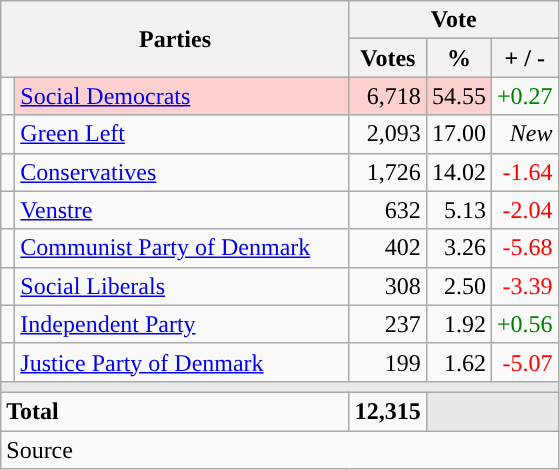<table class="wikitable" style="text-align:right;">
<tr>
<th style="text-align:centre;" rowspan="2" colspan="2" width="225">Parties</th>
<th colspan="3">Vote</th>
</tr>
<tr>
<th width="15">Votes</th>
<th width="15">%</th>
<th width="15">+ / -</th>
</tr>
<tr>
<td width="2" style="color:inherit;background:"></td>
<td bgcolor=#fbd0ce  align="left"><a href='#'>Social Democrats</a></td>
<td bgcolor=#fbd0ce>6,718</td>
<td bgcolor=#fbd0ce>54.55</td>
<td style=color:green;>+0.27</td>
</tr>
<tr>
<td width="2" style="color:inherit;background:"></td>
<td align="left"><a href='#'>Green Left</a></td>
<td>2,093</td>
<td>17.00</td>
<td><em>New</em></td>
</tr>
<tr>
<td width="2" style="color:inherit;background:"></td>
<td align="left"><a href='#'>Conservatives</a></td>
<td>1,726</td>
<td>14.02</td>
<td style=color:red;>-1.64</td>
</tr>
<tr>
<td width="2" style="color:inherit;background:"></td>
<td align="left"><a href='#'>Venstre</a></td>
<td>632</td>
<td>5.13</td>
<td style=color:red;>-2.04</td>
</tr>
<tr>
<td width="2" style="color:inherit;background:"></td>
<td align="left"><a href='#'>Communist Party of Denmark</a></td>
<td>402</td>
<td>3.26</td>
<td style=color:red;>-5.68</td>
</tr>
<tr>
<td width="2" style="color:inherit;background:"></td>
<td align="left"><a href='#'>Social Liberals</a></td>
<td>308</td>
<td>2.50</td>
<td style=color:red;>-3.39</td>
</tr>
<tr>
<td width="2" style="color:inherit;background:"></td>
<td align="left"><a href='#'>Independent Party</a></td>
<td>237</td>
<td>1.92</td>
<td style=color:green;>+0.56</td>
</tr>
<tr>
<td width="2" style="color:inherit;background:"></td>
<td align="left"><a href='#'>Justice Party of Denmark</a></td>
<td>199</td>
<td>1.62</td>
<td style=color:red;>-5.07</td>
</tr>
<tr>
<td colspan="7" bgcolor="#E9E9E9"></td>
</tr>
<tr>
<td align="left" colspan="2"><strong>Total</strong></td>
<td><strong>12,315</strong></td>
<td bgcolor="#E9E9E9" colspan="2"></td>
</tr>
<tr>
<td align="left" colspan="6">Source</td>
</tr>
</table>
